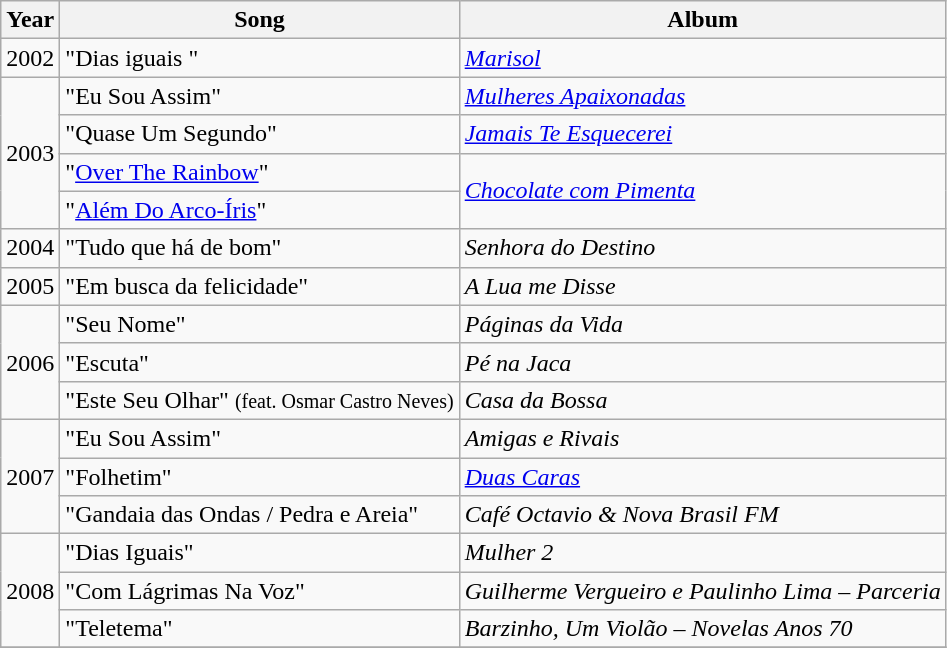<table class="wikitable">
<tr>
<th align="left">Year</th>
<th align="left">Song</th>
<th align="left">Album</th>
</tr>
<tr>
<td align="left">2002</td>
<td align="left">"Dias iguais "</td>
<td align="left"><em><a href='#'>Marisol</a></em></td>
</tr>
<tr>
<td rowspan="4">2003</td>
<td align="left">"Eu Sou Assim"</td>
<td align="left"><em><a href='#'>Mulheres Apaixonadas</a></em></td>
</tr>
<tr>
<td align="left">"Quase Um Segundo"</td>
<td align="left"><em><a href='#'>Jamais Te Esquecerei</a></em></td>
</tr>
<tr>
<td align="left">"<a href='#'>Over The Rainbow</a>"</td>
<td rowspan="2"><em><a href='#'>Chocolate com Pimenta</a></em></td>
</tr>
<tr>
<td align="left">"<a href='#'>Além Do Arco-Íris</a>"</td>
</tr>
<tr>
<td align="left">2004</td>
<td align="left">"Tudo que há de bom"</td>
<td align="left"><em>Senhora do Destino</em></td>
</tr>
<tr>
<td align="left">2005</td>
<td align="left">"Em busca da felicidade"</td>
<td align="left"><em>A Lua me Disse</em></td>
</tr>
<tr>
<td rowspan="3">2006</td>
<td align="left">"Seu Nome"</td>
<td align="left"><em>Páginas da Vida</em></td>
</tr>
<tr>
<td align="left">"Escuta"</td>
<td align="left"><em>Pé na Jaca</em></td>
</tr>
<tr>
<td align="left">"Este Seu Olhar" <small>(feat. Osmar Castro Neves)</small></td>
<td align="left"><em>Casa da Bossa</em></td>
</tr>
<tr>
<td rowspan="3">2007</td>
<td align="left">"Eu Sou Assim"</td>
<td align="left"><em>Amigas e Rivais</em></td>
</tr>
<tr>
<td align="left">"Folhetim"</td>
<td align="left"><em><a href='#'>Duas Caras</a></em></td>
</tr>
<tr>
<td align="left">"Gandaia das Ondas / Pedra e Areia"</td>
<td align="left"><em>Café Octavio & Nova Brasil FM </em></td>
</tr>
<tr>
<td rowspan="3">2008</td>
<td align="left">"Dias Iguais"</td>
<td align="left"><em>Mulher 2</em></td>
</tr>
<tr>
<td align="left">"Com Lágrimas Na Voz"</td>
<td align="left"><em> Guilherme Vergueiro e Paulinho Lima – Parceria</em></td>
</tr>
<tr>
<td align="left">"Teletema"</td>
<td align="left"><em>Barzinho, Um Violão – Novelas Anos 70</em></td>
</tr>
<tr>
</tr>
</table>
